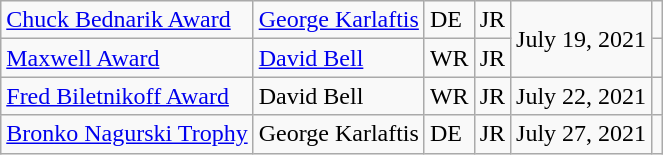<table class="wikitable sortable">
<tr>
<td><a href='#'>Chuck Bednarik Award</a></td>
<td><a href='#'>George Karlaftis</a></td>
<td>DE</td>
<td>JR</td>
<td rowspan="2">July 19, 2021</td>
<td></td>
</tr>
<tr>
<td><a href='#'>Maxwell Award</a></td>
<td><a href='#'>David Bell</a></td>
<td>WR</td>
<td>JR</td>
<td></td>
</tr>
<tr>
<td><a href='#'>Fred Biletnikoff Award</a></td>
<td>David Bell</td>
<td>WR</td>
<td>JR</td>
<td>July 22, 2021</td>
<td></td>
</tr>
<tr>
<td><a href='#'>Bronko Nagurski Trophy</a></td>
<td>George Karlaftis</td>
<td>DE</td>
<td>JR</td>
<td>July 27, 2021</td>
<td></td>
</tr>
</table>
